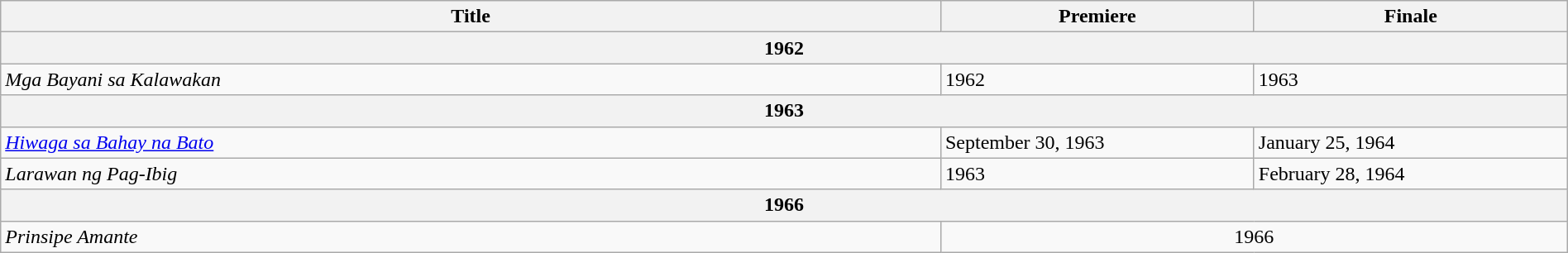<table class="wikitable sortable" width="100%">
<tr>
<th style="width:60%;">Title</th>
<th style="width:20%;">Premiere</th>
<th style="width:20%;">Finale</th>
</tr>
<tr>
<th colspan="3">1962</th>
</tr>
<tr>
<td><em>Mga Bayani sa Kalawakan</em></td>
<td>1962</td>
<td>1963</td>
</tr>
<tr>
<th colspan="3">1963</th>
</tr>
<tr>
<td><em><a href='#'>Hiwaga sa Bahay na Bato</a></em></td>
<td>September 30, 1963</td>
<td>January 25, 1964</td>
</tr>
<tr>
<td><em>Larawan ng Pag-Ibig</em></td>
<td>1963</td>
<td>February 28, 1964</td>
</tr>
<tr>
<th colspan="3">1966</th>
</tr>
<tr>
<td><em>Prinsipe Amante</em></td>
<td colspan="2" style="text-align:center;">1966</td>
</tr>
</table>
